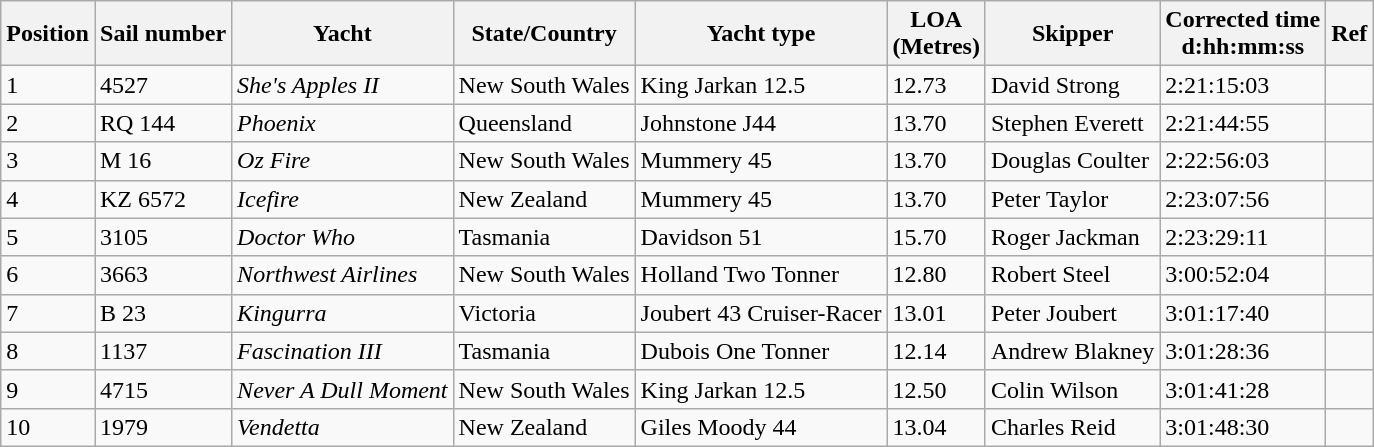<table class="wikitable">
<tr>
<th>Position</th>
<th>Sail number</th>
<th>Yacht</th>
<th>State/Country</th>
<th>Yacht type</th>
<th>LOA <br>(Metres)</th>
<th>Skipper</th>
<th>Corrected time <br>d:hh:mm:ss</th>
<th>Ref</th>
</tr>
<tr>
<td>1</td>
<td>4527</td>
<td><em>She's Apples II</em></td>
<td> New South Wales</td>
<td>King Jarkan 12.5</td>
<td>12.73</td>
<td>David Strong</td>
<td>2:21:15:03</td>
<td></td>
</tr>
<tr>
<td>2</td>
<td>RQ 144</td>
<td><em>Phoenix</em></td>
<td> Queensland</td>
<td>Johnstone J44</td>
<td>13.70</td>
<td>Stephen Everett</td>
<td>2:21:44:55</td>
<td></td>
</tr>
<tr>
<td>3</td>
<td>M 16</td>
<td><em>Oz Fire</em></td>
<td> New South Wales</td>
<td>Mummery 45</td>
<td>13.70</td>
<td>Douglas Coulter</td>
<td>2:22:56:03</td>
<td></td>
</tr>
<tr>
<td>4</td>
<td>KZ 6572</td>
<td><em>Icefire</em></td>
<td> New Zealand</td>
<td>Mummery 45</td>
<td>13.70</td>
<td>Peter Taylor</td>
<td>2:23:07:56</td>
<td></td>
</tr>
<tr>
<td>5</td>
<td>3105</td>
<td><em>Doctor Who</em></td>
<td> Tasmania</td>
<td>Davidson 51</td>
<td>15.70</td>
<td>Roger Jackman</td>
<td>2:23:29:11</td>
<td></td>
</tr>
<tr>
<td>6</td>
<td>3663</td>
<td><em>Northwest Airlines</em></td>
<td> New South Wales</td>
<td>Holland Two Tonner</td>
<td>12.80</td>
<td>Robert Steel</td>
<td>3:00:52:04</td>
<td></td>
</tr>
<tr>
<td>7</td>
<td>B 23</td>
<td><em>Kingurra</em></td>
<td> Victoria</td>
<td>Joubert 43 Cruiser-Racer</td>
<td>13.01</td>
<td>Peter Joubert</td>
<td>3:01:17:40</td>
<td></td>
</tr>
<tr>
<td>8</td>
<td>1137</td>
<td><em>Fascination III</em></td>
<td> Tasmania</td>
<td>Dubois One Tonner</td>
<td>12.14</td>
<td>Andrew Blakney</td>
<td>3:01:28:36</td>
<td></td>
</tr>
<tr>
<td>9</td>
<td>4715</td>
<td><em>Never A Dull Moment</em></td>
<td> New South Wales</td>
<td>King Jarkan 12.5</td>
<td>12.50</td>
<td>Colin Wilson</td>
<td>3:01:41:28</td>
<td></td>
</tr>
<tr>
<td>10</td>
<td>1979</td>
<td><em>Vendetta</em></td>
<td> New Zealand</td>
<td>Giles Moody 44</td>
<td>13.04</td>
<td>Charles Reid</td>
<td>3:01:48:30</td>
<td></td>
</tr>
</table>
